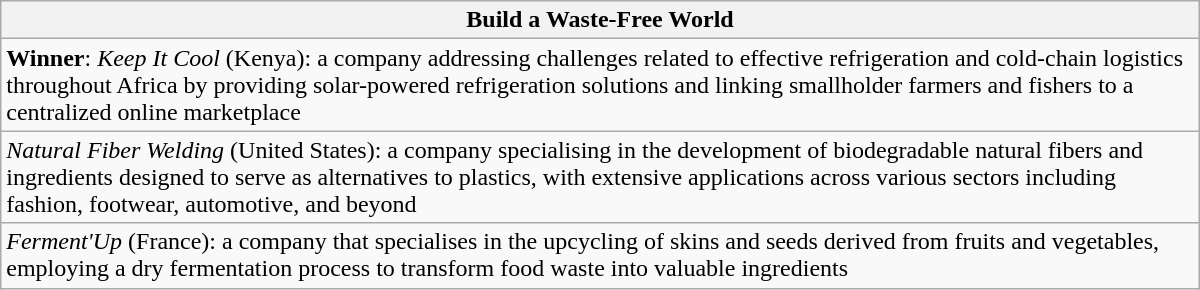<table class="wikitable" style="float:left; float:none;" width="800px">
<tr>
<th>Build a Waste-Free World</th>
</tr>
<tr>
<td><strong>Winner</strong>: <em>Keep It Cool</em> (Kenya): a company addressing challenges related to effective refrigeration and cold-chain logistics throughout Africa by providing solar-powered refrigeration solutions and linking smallholder farmers and fishers to a centralized online marketplace</td>
</tr>
<tr>
<td><em>Natural Fiber Welding</em> (United States): a company specialising in the development of biodegradable natural fibers and ingredients designed to serve as alternatives to plastics, with extensive applications across various sectors including fashion, footwear, automotive, and beyond</td>
</tr>
<tr>
<td><em>Ferment'Up</em> (France): a company that specialises in the upcycling of skins and seeds derived from fruits and vegetables, employing a dry fermentation process to transform food waste into valuable ingredients</td>
</tr>
</table>
